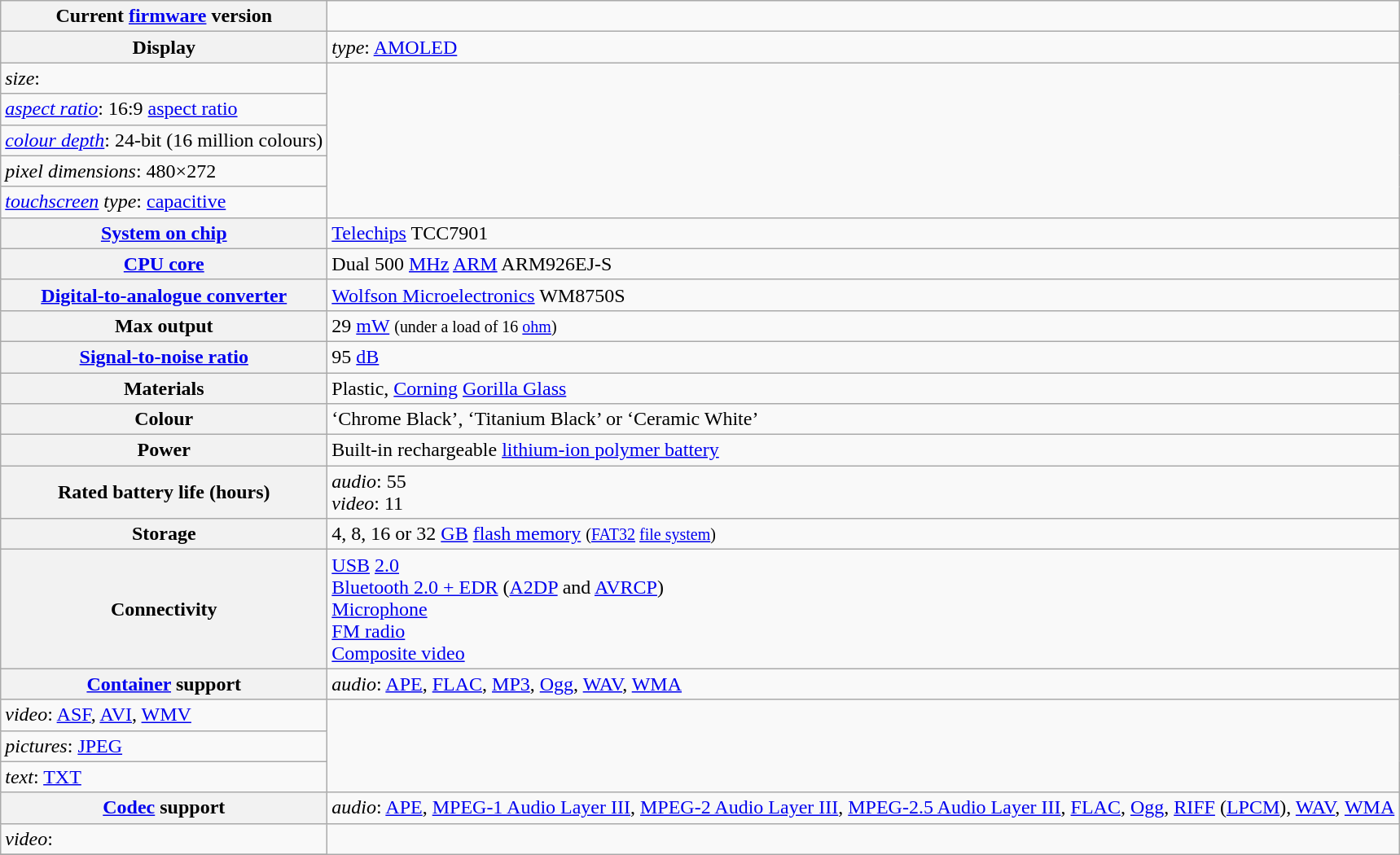<table class="wikitable">
<tr>
<th>Current <a href='#'>firmware</a> version</th>
<td> </td>
</tr>
<tr>
<th>Display</th>
<td><em>type</em>: <a href='#'>AMOLED</a></td>
</tr>
<tr>
<td><em>size</em>: </td>
</tr>
<tr>
<td><em><a href='#'>aspect ratio</a></em>: 16:9 <a href='#'>aspect ratio</a></td>
</tr>
<tr>
<td><em><a href='#'>colour depth</a></em>: 24-bit (16 million colours)</td>
</tr>
<tr>
<td><em>pixel dimensions</em>: 480×272</td>
</tr>
<tr>
<td><em><a href='#'>touchscreen</a> type</em>: <a href='#'>capacitive</a></td>
</tr>
<tr>
<th><a href='#'>System on chip</a></th>
<td><a href='#'>Telechips</a> TCC7901</td>
</tr>
<tr>
<th><a href='#'>CPU core</a></th>
<td>Dual 500 <a href='#'>MHz</a> <a href='#'>ARM</a> ARM926EJ-S</td>
</tr>
<tr>
<th><a href='#'>Digital-to-analogue converter</a></th>
<td><a href='#'>Wolfson Microelectronics</a> WM8750S</td>
</tr>
<tr>
<th>Max output</th>
<td>29 <a href='#'>mW</a> <small>(under a load of 16 <a href='#'>ohm</a>)</small></td>
</tr>
<tr>
<th><a href='#'>Signal-to-noise ratio</a></th>
<td>95 <a href='#'>dB</a></td>
</tr>
<tr>
<th>Materials</th>
<td>Plastic, <a href='#'>Corning</a> <a href='#'>Gorilla Glass</a></td>
</tr>
<tr>
<th>Colour</th>
<td>‘Chrome Black’, ‘Titanium Black’ or ‘Ceramic White’</td>
</tr>
<tr>
<th>Power</th>
<td>Built-in rechargeable <a href='#'>lithium-ion polymer battery</a></td>
</tr>
<tr>
<th>Rated battery life (hours)</th>
<td><em>audio</em>: 55<br><em>video</em>: 11</td>
</tr>
<tr>
<th>Storage</th>
<td>4, 8, 16 or 32 <a href='#'>GB</a> <a href='#'>flash memory</a> <small>(<a href='#'>FAT32</a> <a href='#'>file system</a>)</small></td>
</tr>
<tr>
<th>Connectivity</th>
<td><a href='#'>USB</a> <a href='#'>2.0</a><br><a href='#'>Bluetooth 2.0 + EDR</a> (<a href='#'>A2DP</a> and <a href='#'>AVRCP</a>)<br><a href='#'>Microphone</a><br><a href='#'>FM radio</a><br><a href='#'>Composite video</a></td>
</tr>
<tr>
<th><a href='#'>Container</a> support</th>
<td><em>audio</em>: <a href='#'>APE</a>, <a href='#'>FLAC</a>, <a href='#'>MP3</a>, <a href='#'>Ogg</a>, <a href='#'>WAV</a>, <a href='#'>WMA</a></td>
</tr>
<tr>
<td><em>video</em>: <a href='#'>ASF</a>, <a href='#'>AVI</a>, <a href='#'>WMV</a></td>
</tr>
<tr>
<td><em>pictures</em>: <a href='#'>JPEG</a></td>
</tr>
<tr>
<td><em>text</em>: <a href='#'>TXT</a></td>
</tr>
<tr>
<th><a href='#'>Codec</a> support</th>
<td><em>audio</em>: <a href='#'>APE</a>, <a href='#'>MPEG-1 Audio Layer III</a>, <a href='#'>MPEG-2 Audio Layer III</a>, <a href='#'>MPEG-2.5 Audio Layer III</a>, <a href='#'>FLAC</a>, <a href='#'>Ogg</a>, <a href='#'>RIFF</a> (<a href='#'>LPCM</a>), <a href='#'>WAV</a>, <a href='#'>WMA</a></td>
</tr>
<tr>
<td><em>video</em>:</td>
</tr>
<tr>
</tr>
</table>
